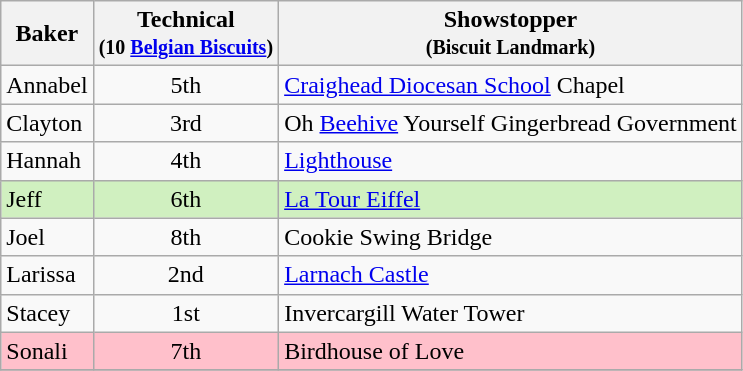<table class="wikitable" style="text-align:center;">
<tr>
<th>Baker</th>
<th>Technical<br><small>(10 <a href='#'>Belgian Biscuits</a>)</small></th>
<th>Showstopper<br><small>(Biscuit Landmark)</small></th>
</tr>
<tr>
<td align="left">Annabel</td>
<td>5th</td>
<td align="left"><a href='#'>Craighead Diocesan School</a> Chapel</td>
</tr>
<tr>
<td align="left">Clayton</td>
<td>3rd</td>
<td align="left">Oh <a href='#'>Beehive</a> Yourself Gingerbread Government</td>
</tr>
<tr>
<td align="left">Hannah</td>
<td>4th</td>
<td align="left"><a href='#'>Lighthouse</a></td>
</tr>
<tr style="background:#d0f0c0;">
<td align="left">Jeff</td>
<td>6th</td>
<td align="left"><a href='#'>La Tour Eiffel</a></td>
</tr>
<tr>
<td align="left">Joel</td>
<td>8th</td>
<td align="left">Cookie Swing Bridge</td>
</tr>
<tr>
<td align="left">Larissa</td>
<td>2nd</td>
<td align="left"><a href='#'>Larnach Castle</a></td>
</tr>
<tr>
<td align="left">Stacey</td>
<td>1st</td>
<td align="left">Invercargill Water Tower</td>
</tr>
<tr style="background:pink;">
<td align="left">Sonali</td>
<td>7th</td>
<td align="left">Birdhouse of Love</td>
</tr>
<tr>
</tr>
</table>
